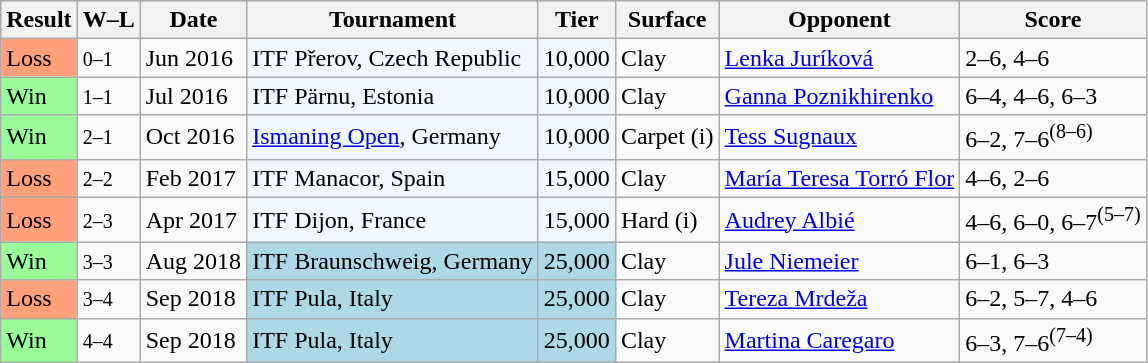<table class="sortable wikitable">
<tr>
<th>Result</th>
<th class=unsortable>W–L</th>
<th>Date</th>
<th>Tournament</th>
<th>Tier</th>
<th>Surface</th>
<th>Opponent</th>
<th class=unsortable>Score</th>
</tr>
<tr>
<td style=background:#ffa07a;>Loss</td>
<td><small>0–1</small></td>
<td>Jun 2016</td>
<td style=background:#f0f8ff;>ITF Přerov, Czech Republic</td>
<td style=background:#f0f8ff;>10,000</td>
<td>Clay</td>
<td> <a href='#'>Lenka Juríková</a></td>
<td>2–6, 4–6</td>
</tr>
<tr>
<td bgcolor=98FB98>Win</td>
<td><small>1–1</small></td>
<td>Jul 2016</td>
<td style=background:#f0f8ff;>ITF Pärnu, Estonia</td>
<td style=background:#f0f8ff;>10,000</td>
<td>Clay</td>
<td> <a href='#'>Ganna Poznikhirenko</a></td>
<td>6–4, 4–6, 6–3</td>
</tr>
<tr>
<td bgcolor=98FB98>Win</td>
<td><small>2–1</small></td>
<td>Oct 2016</td>
<td style=background:#f0f8ff;><a href='#'>Ismaning Open</a>, Germany</td>
<td style=background:#f0f8ff;>10,000</td>
<td>Carpet (i)</td>
<td> <a href='#'>Tess Sugnaux</a></td>
<td>6–2, 7–6<sup>(8–6)</sup></td>
</tr>
<tr>
<td style=background:#ffa07a;>Loss</td>
<td><small>2–2</small></td>
<td>Feb 2017</td>
<td style=background:#f0f8ff;>ITF Manacor, Spain</td>
<td style=background:#f0f8ff;>15,000</td>
<td>Clay</td>
<td> <a href='#'>María Teresa Torró Flor</a></td>
<td>4–6, 2–6</td>
</tr>
<tr>
<td style=background:#ffa07a;>Loss</td>
<td><small>2–3</small></td>
<td>Apr 2017</td>
<td style=background:#f0f8ff;>ITF Dijon, France</td>
<td style=background:#f0f8ff;>15,000</td>
<td>Hard (i)</td>
<td> <a href='#'>Audrey Albié</a></td>
<td>4–6, 6–0, 6–7<sup>(5–7)</sup></td>
</tr>
<tr>
<td bgcolor=98FB98>Win</td>
<td><small>3–3</small></td>
<td>Aug 2018</td>
<td style=background:lightblue;>ITF Braunschweig, Germany</td>
<td style=background:lightblue;>25,000</td>
<td>Clay</td>
<td> <a href='#'>Jule Niemeier</a></td>
<td>6–1, 6–3</td>
</tr>
<tr>
<td style=background:#ffa07a;>Loss</td>
<td><small>3–4</small></td>
<td>Sep 2018</td>
<td style=background:lightblue;>ITF Pula, Italy</td>
<td style=background:lightblue;>25,000</td>
<td>Clay</td>
<td> <a href='#'>Tereza Mrdeža</a></td>
<td>6–2, 5–7, 4–6</td>
</tr>
<tr>
<td bgcolor=98FB98>Win</td>
<td><small>4–4</small></td>
<td>Sep 2018</td>
<td style=background:lightblue;>ITF Pula, Italy</td>
<td style=background:lightblue;>25,000</td>
<td>Clay</td>
<td> <a href='#'>Martina Caregaro</a></td>
<td>6–3, 7–6<sup>(7–4)</sup></td>
</tr>
</table>
